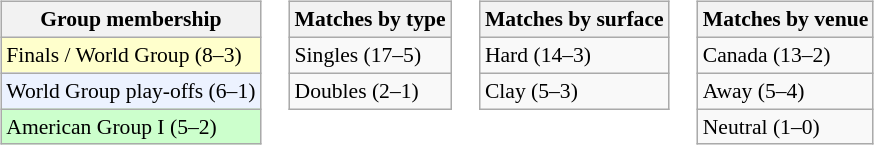<table>
<tr valign=top>
<td><br><table class=wikitable style=font-size:90%>
<tr>
<th>Group membership</th>
</tr>
<tr bgcolor="ffffcc">
<td>Finals / World Group (8–3)</td>
</tr>
<tr bgcolor="ecf2ff">
<td>World Group play-offs (6–1)</td>
</tr>
<tr bgcolor="ccffcc">
<td>American Group I (5–2)</td>
</tr>
</table>
</td>
<td><br><table class=wikitable style=font-size:90%>
<tr>
<th>Matches by type</th>
</tr>
<tr>
<td>Singles (17–5)</td>
</tr>
<tr>
<td>Doubles (2–1)</td>
</tr>
</table>
</td>
<td><br><table class=wikitable style=font-size:90%>
<tr>
<th>Matches by surface</th>
</tr>
<tr>
<td>Hard (14–3)</td>
</tr>
<tr>
<td>Clay (5–3)</td>
</tr>
</table>
</td>
<td><br><table class=wikitable style=font-size:90%>
<tr>
<th>Matches by venue</th>
</tr>
<tr>
<td>Canada (13–2)</td>
</tr>
<tr>
<td>Away (5–4)</td>
</tr>
<tr>
<td>Neutral (1–0)</td>
</tr>
</table>
</td>
</tr>
</table>
